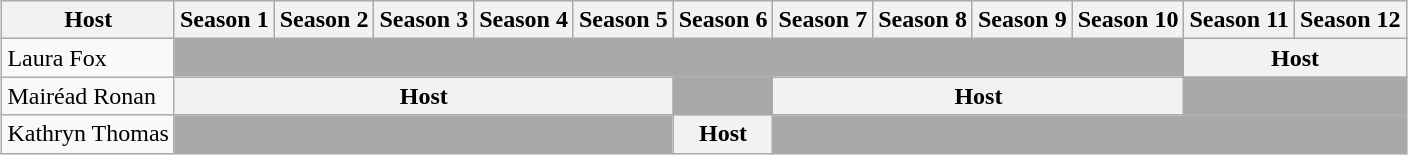<table class="wikitable sortable" style="margin: auto; text-align:">
<tr>
<th>Host</th>
<th>Season 1</th>
<th>Season 2</th>
<th>Season 3</th>
<th>Season 4</th>
<th>Season 5</th>
<th>Season 6</th>
<th>Season 7</th>
<th>Season 8</th>
<th>Season 9</th>
<th>Season 10</th>
<th>Season 11</th>
<th>Season 12</th>
</tr>
<tr>
<td>Laura Fox</td>
<td colspan="10" bgcolor="darkgray"></td>
<th colspan="2">Host</th>
</tr>
<tr>
<td>Mairéad Ronan</td>
<th colspan="5"><strong>Host</strong></th>
<td colspan="1" bgcolor="darkgray"></td>
<th colspan="4">Host</th>
<td colspan="2" bgcolor="darkgray"></td>
</tr>
<tr>
<td>Kathryn Thomas</td>
<td colspan="5" bgcolor="darkgray"></td>
<th>Host</th>
<td colspan="6" bgcolor="darkgray"></td>
</tr>
</table>
